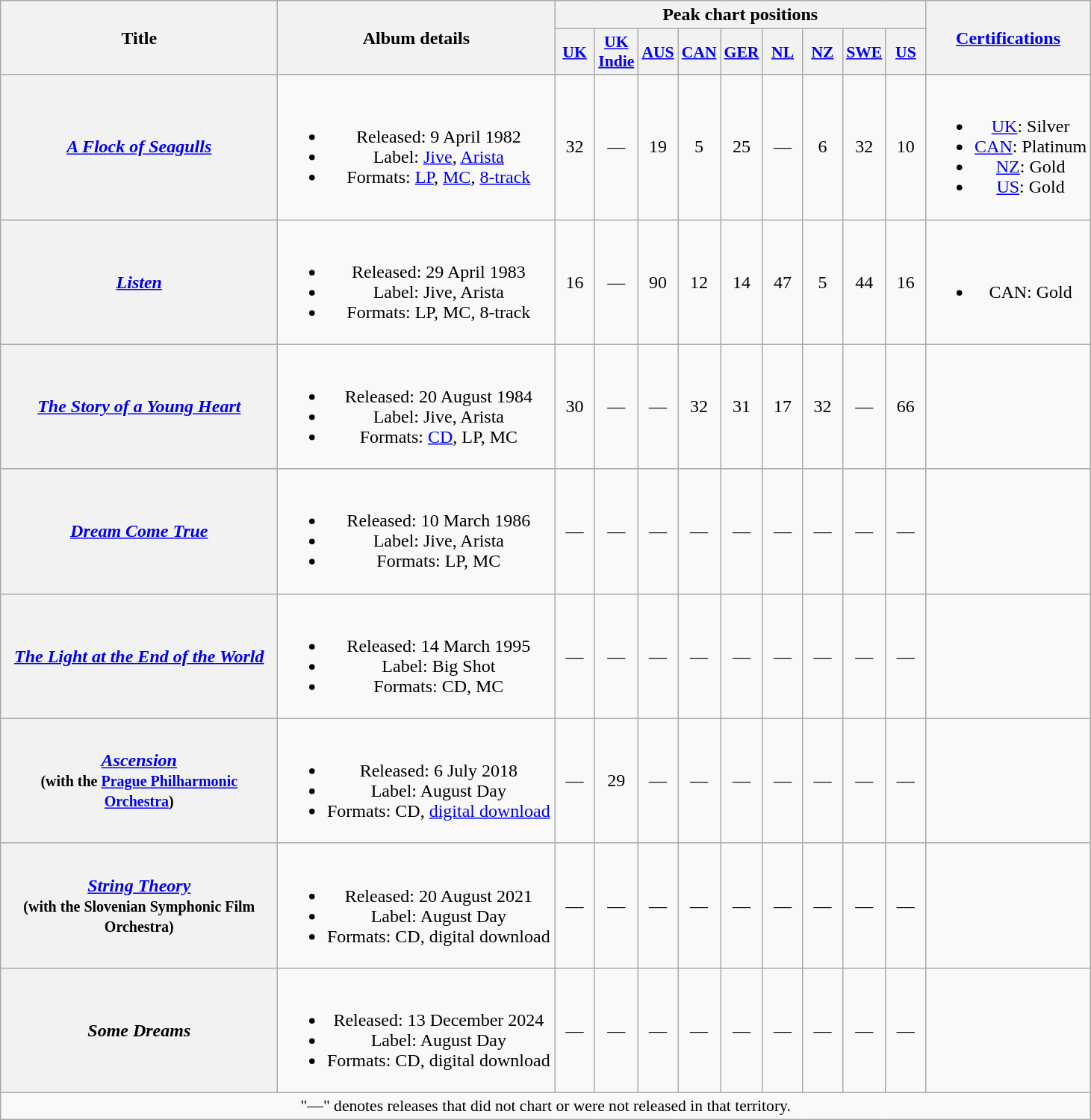<table class="wikitable plainrowheaders" style="text-align:center;">
<tr>
<th rowspan="2" scope="col" style="width:15em;">Title</th>
<th rowspan="2" scope="col" style="width:15em;">Album details</th>
<th colspan="9">Peak chart positions</th>
<th rowspan="2"><a href='#'>Certifications</a></th>
</tr>
<tr>
<th scope="col" style="width:2em;font-size:90%;"><a href='#'>UK</a><br></th>
<th scope="col" style="width:2em;font-size:90%;"><a href='#'>UK Indie</a><br></th>
<th scope="col" style="width:2em;font-size:90%;"><a href='#'>AUS</a><br></th>
<th scope="col" style="width:2em;font-size:90%;"><a href='#'>CAN</a><br></th>
<th scope="col" style="width:2em;font-size:90%;"><a href='#'>GER</a><br></th>
<th scope="col" style="width:2em;font-size:90%;"><a href='#'>NL</a><br></th>
<th scope="col" style="width:2em;font-size:90%;"><a href='#'>NZ</a><br></th>
<th scope="col" style="width:2em;font-size:90%;"><a href='#'>SWE</a><br></th>
<th scope="col" style="width:2em;font-size:90%;"><a href='#'>US</a><br></th>
</tr>
<tr>
<th scope="row"><em><a href='#'>A Flock of Seagulls</a></em></th>
<td><br><ul><li>Released: 9 April 1982</li><li>Label: <a href='#'>Jive</a>, <a href='#'>Arista</a></li><li>Formats: <a href='#'>LP</a>, <a href='#'>MC</a>, <a href='#'>8-track</a></li></ul></td>
<td>32</td>
<td>—</td>
<td>19</td>
<td>5</td>
<td>25</td>
<td>—</td>
<td>6</td>
<td>32</td>
<td>10</td>
<td><br><ul><li><a href='#'>UK</a>: Silver</li><li><a href='#'>CAN</a>: Platinum</li><li><a href='#'>NZ</a>: Gold</li><li><a href='#'>US</a>: Gold</li></ul></td>
</tr>
<tr>
<th scope="row"><em><a href='#'>Listen</a></em></th>
<td><br><ul><li>Released: 29 April 1983</li><li>Label: Jive, Arista</li><li>Formats: LP, MC, 8-track</li></ul></td>
<td>16</td>
<td>—</td>
<td>90</td>
<td>12</td>
<td>14</td>
<td>47</td>
<td>5</td>
<td>44</td>
<td>16</td>
<td><br><ul><li>CAN: Gold</li></ul></td>
</tr>
<tr>
<th scope="row"><em><a href='#'>The Story of a Young Heart</a></em></th>
<td><br><ul><li>Released: 20 August 1984</li><li>Label: Jive, Arista</li><li>Formats: <a href='#'>CD</a>, LP, MC</li></ul></td>
<td>30</td>
<td>—</td>
<td>—</td>
<td>32</td>
<td>31</td>
<td>17</td>
<td>32</td>
<td>—</td>
<td>66</td>
<td></td>
</tr>
<tr>
<th scope="row"><em><a href='#'>Dream Come True</a></em></th>
<td><br><ul><li>Released: 10 March 1986</li><li>Label: Jive, Arista</li><li>Formats: LP, MC</li></ul></td>
<td>—</td>
<td>—</td>
<td>—</td>
<td>—</td>
<td>—</td>
<td>—</td>
<td>—</td>
<td>—</td>
<td>—</td>
<td></td>
</tr>
<tr>
<th scope="row"><em><a href='#'>The Light at the End of the World</a></em></th>
<td><br><ul><li>Released: 14 March 1995</li><li>Label: Big Shot</li><li>Formats: CD, MC</li></ul></td>
<td>—</td>
<td>—</td>
<td>—</td>
<td>—</td>
<td>—</td>
<td>—</td>
<td>—</td>
<td>—</td>
<td>—</td>
<td></td>
</tr>
<tr>
<th scope="row"><em><a href='#'>Ascension</a></em><br><small>(with the <a href='#'>Prague Philharmonic Orchestra</a>)</small></th>
<td><br><ul><li>Released: 6 July 2018</li><li>Label: August Day</li><li>Formats: CD, <a href='#'>digital download</a></li></ul></td>
<td>—</td>
<td>29</td>
<td>—</td>
<td>—</td>
<td>—</td>
<td>—</td>
<td>—</td>
<td>—</td>
<td>— </td>
<td></td>
</tr>
<tr>
<th scope="row"><em><a href='#'>String Theory</a></em><br><small>(with the Slovenian Symphonic Film Orchestra)</small></th>
<td><br><ul><li>Released: 20 August 2021</li><li>Label: August Day</li><li>Formats: CD, digital download</li></ul></td>
<td>—</td>
<td>—</td>
<td>—</td>
<td>—</td>
<td>—</td>
<td>—</td>
<td>—</td>
<td>—</td>
<td>—</td>
<td></td>
</tr>
<tr>
<th scope="row"><em>Some Dreams</em></th>
<td><br><ul><li>Released: 13 December 2024</li><li>Label: August Day</li><li>Formats: CD, digital download</li></ul></td>
<td>—</td>
<td>—</td>
<td>—</td>
<td>—</td>
<td>—</td>
<td>—</td>
<td>—</td>
<td>—</td>
<td>—</td>
<td></td>
</tr>
<tr>
<td colspan="12" style="font-size:90%">"—" denotes releases that did not chart or were not released in that territory.</td>
</tr>
</table>
